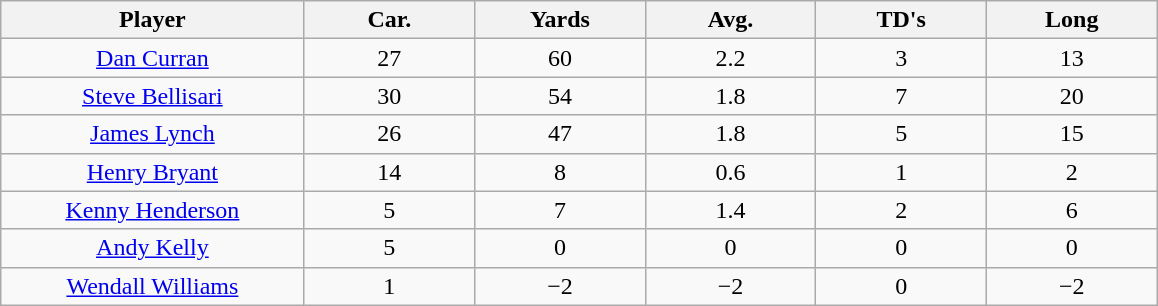<table class="wikitable sortable">
<tr>
<th bgcolor="#DDDDFF" width="16%">Player</th>
<th bgcolor="#DDDDFF" width="9%">Car.</th>
<th bgcolor="#DDDDFF" width="9%">Yards</th>
<th bgcolor="#DDDDFF" width="9%">Avg.</th>
<th bgcolor="#DDDDFF" width="9%">TD's</th>
<th bgcolor="#DDDDFF" width="9%">Long</th>
</tr>
<tr align="center">
<td><a href='#'>Dan Curran</a></td>
<td>27</td>
<td>60</td>
<td>2.2</td>
<td>3</td>
<td>13</td>
</tr>
<tr align="center">
<td><a href='#'>Steve Bellisari</a></td>
<td>30</td>
<td>54</td>
<td>1.8</td>
<td>7</td>
<td>20</td>
</tr>
<tr align="center">
<td><a href='#'>James Lynch</a></td>
<td>26</td>
<td>47</td>
<td>1.8</td>
<td>5</td>
<td>15</td>
</tr>
<tr align="center">
<td><a href='#'>Henry Bryant</a></td>
<td>14</td>
<td>8</td>
<td>0.6</td>
<td>1</td>
<td>2</td>
</tr>
<tr align="center">
<td><a href='#'>Kenny Henderson</a></td>
<td>5</td>
<td>7</td>
<td>1.4</td>
<td>2</td>
<td>6</td>
</tr>
<tr align="center">
<td><a href='#'>Andy Kelly</a></td>
<td>5</td>
<td>0</td>
<td>0</td>
<td>0</td>
<td>0</td>
</tr>
<tr align="center">
<td><a href='#'>Wendall Williams</a></td>
<td>1</td>
<td>−2</td>
<td>−2</td>
<td>0</td>
<td>−2</td>
</tr>
</table>
